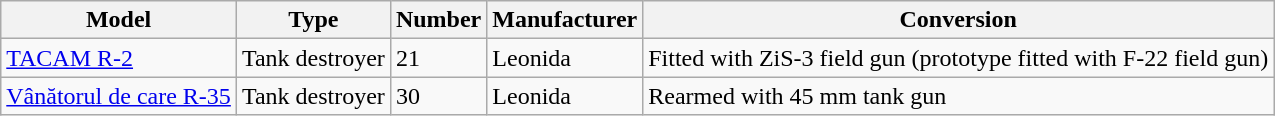<table class="wikitable">
<tr>
<th>Model</th>
<th>Type</th>
<th>Number</th>
<th>Manufacturer</th>
<th>Conversion</th>
</tr>
<tr>
<td><a href='#'>TACAM R-2</a></td>
<td>Tank destroyer</td>
<td>21</td>
<td>Leonida</td>
<td>Fitted with ZiS-3 field gun (prototype fitted with F-22 field gun)</td>
</tr>
<tr>
<td><a href='#'>Vânătorul de care R-35</a></td>
<td>Tank destroyer</td>
<td>30</td>
<td>Leonida</td>
<td>Rearmed with 45 mm tank gun</td>
</tr>
</table>
